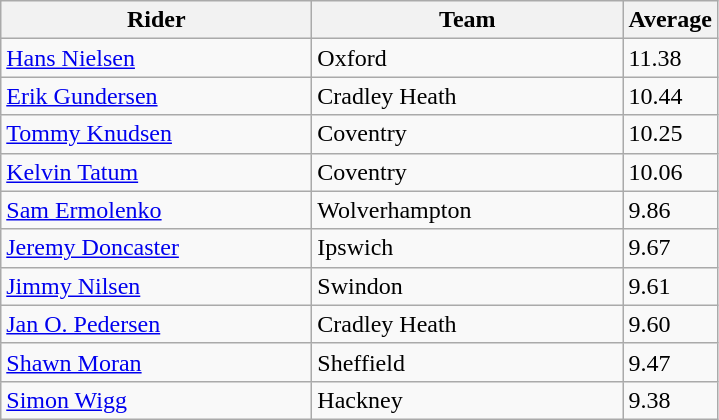<table class="wikitable" style="font-size: 100%">
<tr>
<th width=200>Rider</th>
<th width=200>Team</th>
<th width=40>Average</th>
</tr>
<tr>
<td align="left"> <a href='#'>Hans Nielsen</a></td>
<td>Oxford</td>
<td>11.38</td>
</tr>
<tr>
<td align="left"> <a href='#'>Erik Gundersen</a></td>
<td>Cradley Heath</td>
<td>10.44</td>
</tr>
<tr>
<td align="left"> <a href='#'>Tommy Knudsen</a></td>
<td>Coventry</td>
<td>10.25</td>
</tr>
<tr>
<td align="left"> <a href='#'>Kelvin Tatum</a></td>
<td>Coventry</td>
<td>10.06</td>
</tr>
<tr>
<td align="left"> <a href='#'>Sam Ermolenko</a></td>
<td>Wolverhampton</td>
<td>9.86</td>
</tr>
<tr>
<td align="left"> <a href='#'>Jeremy Doncaster</a></td>
<td>Ipswich</td>
<td>9.67</td>
</tr>
<tr>
<td align="left"> <a href='#'>Jimmy Nilsen</a></td>
<td>Swindon</td>
<td>9.61</td>
</tr>
<tr>
<td align="left"> <a href='#'>Jan O. Pedersen</a></td>
<td>Cradley Heath</td>
<td>9.60</td>
</tr>
<tr>
<td align="left"> <a href='#'>Shawn Moran</a></td>
<td>Sheffield</td>
<td>9.47</td>
</tr>
<tr>
<td align="left"> <a href='#'>Simon Wigg</a></td>
<td>Hackney</td>
<td>9.38</td>
</tr>
</table>
